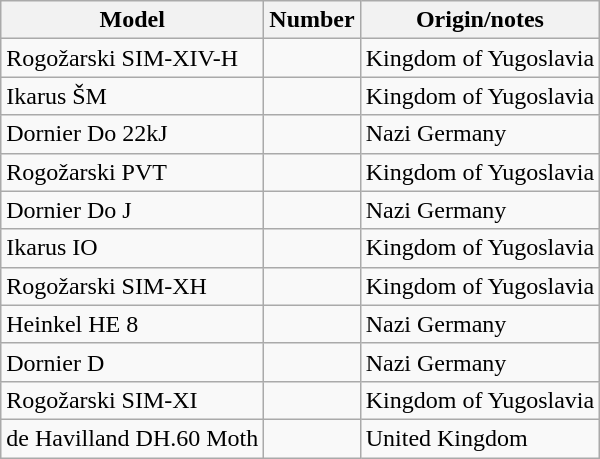<table class="wikitable">
<tr>
<th scope="col">Model</th>
<th scope="col">Number</th>
<th scope="col">Origin/notes</th>
</tr>
<tr>
<td>Rogožarski SIM-XIV-H</td>
<td></td>
<td>Kingdom of Yugoslavia</td>
</tr>
<tr>
<td>Ikarus ŠM</td>
<td></td>
<td>Kingdom of Yugoslavia</td>
</tr>
<tr>
<td>Dornier Do 22kJ</td>
<td></td>
<td>Nazi Germany</td>
</tr>
<tr>
<td>Rogožarski PVT</td>
<td></td>
<td>Kingdom of Yugoslavia</td>
</tr>
<tr>
<td>Dornier Do J</td>
<td></td>
<td>Nazi Germany</td>
</tr>
<tr>
<td>Ikarus IO</td>
<td></td>
<td>Kingdom of Yugoslavia</td>
</tr>
<tr>
<td>Rogožarski SIM-XH</td>
<td></td>
<td>Kingdom of Yugoslavia</td>
</tr>
<tr>
<td>Heinkel HE 8</td>
<td></td>
<td>Nazi Germany</td>
</tr>
<tr>
<td>Dornier D</td>
<td></td>
<td>Nazi Germany</td>
</tr>
<tr>
<td>Rogožarski SIM-XI</td>
<td></td>
<td>Kingdom of Yugoslavia</td>
</tr>
<tr>
<td>de Havilland DH.60 Moth</td>
<td></td>
<td>United Kingdom</td>
</tr>
</table>
